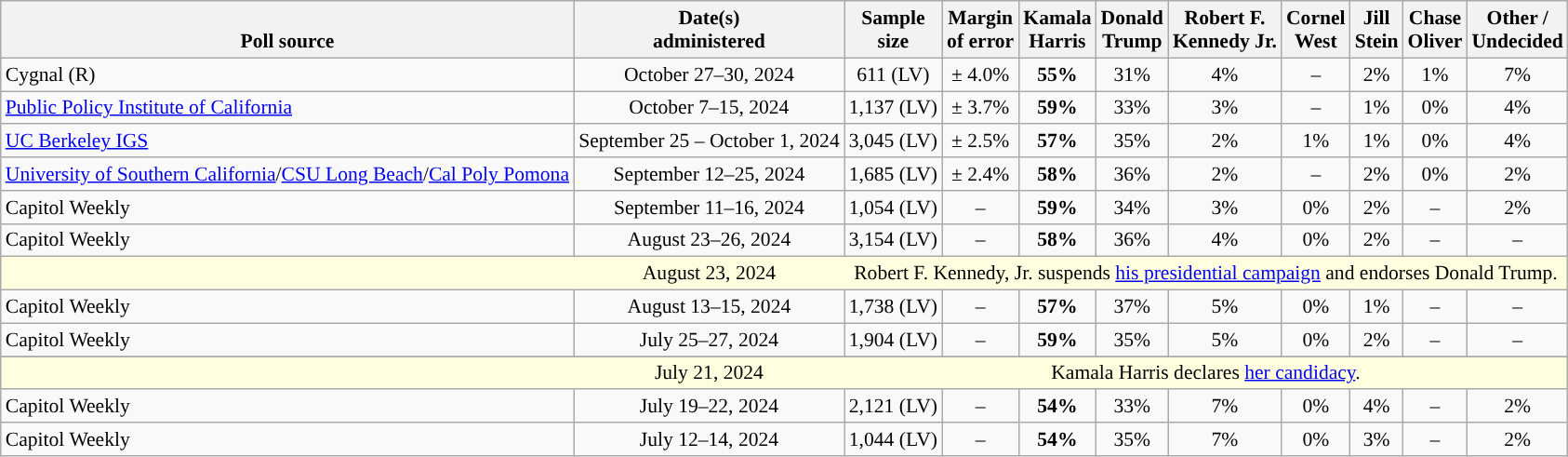<table class="wikitable sortable mw-datatable" style="font-size:90%;text-align:center;line-height:17px">
<tr valign=bottom>
<th>Poll source</th>
<th>Date(s)<br>administered</th>
<th>Sample<br>size</th>
<th>Margin<br>of error</th>
<th class="unsortable">Kamala<br>Harris<br></th>
<th class="unsortable">Donald<br>Trump<br></th>
<th class="unsortable">Robert F.<br>Kennedy Jr.<br></th>
<th class="unsortable">Cornel<br>West<br></th>
<th class="unsortable">Jill<br>Stein<br></th>
<th class="unsortable">Chase<br>Oliver<br></th>
<th class="unsortable">Other /<br>Undecided</th>
</tr>
<tr>
<td style="text-align:left;">Cygnal (R)</td>
<td data-sort-value="2024-10-30">October 27–30, 2024</td>
<td>611 (LV)</td>
<td>± 4.0%</td>
<td style="color:black;background-color:"><strong>55%</strong></td>
<td>31%</td>
<td>4%</td>
<td>–</td>
<td>2%</td>
<td>1%</td>
<td>7%</td>
</tr>
<tr>
<td style="text-align:left;"><a href='#'>Public Policy Institute of California</a></td>
<td data-sort-value="2024-10-15">October 7–15, 2024</td>
<td>1,137 (LV)</td>
<td>± 3.7%</td>
<td style="color:black;background-color:"><strong>59%</strong></td>
<td>33%</td>
<td>3%</td>
<td>–</td>
<td>1%</td>
<td>0%</td>
<td>4%</td>
</tr>
<tr>
<td style="text-align:left;"><a href='#'>UC Berkeley IGS</a></td>
<td data-sort-value="2024-10-01">September 25 – October 1, 2024</td>
<td>3,045 (LV)</td>
<td>± 2.5%</td>
<td style="color:black;background-color:"><strong>57%</strong></td>
<td>35%</td>
<td>2%</td>
<td>1%</td>
<td>1%</td>
<td>0%</td>
<td>4%</td>
</tr>
<tr>
<td style="text-align:left;"><a href='#'>University of Southern California</a>/<a href='#'>CSU Long Beach</a>/<a href='#'>Cal Poly Pomona</a></td>
<td data-sort-value="2024-09-25">September 12–25, 2024</td>
<td>1,685 (LV)</td>
<td>± 2.4%</td>
<td style="color:black;background-color:"><strong>58%</strong></td>
<td>36%</td>
<td>2%</td>
<td>–</td>
<td>2%</td>
<td>0%</td>
<td>2%</td>
</tr>
<tr>
<td style="text-align:left;">Capitol Weekly</td>
<td data-sort-value="2024-09-16">September 11–16, 2024</td>
<td>1,054 (LV)</td>
<td>–</td>
<td style="color:black;background-color:"><strong>59%</strong></td>
<td>34%</td>
<td>3%</td>
<td>0%</td>
<td>2%</td>
<td>–</td>
<td>2%</td>
</tr>
<tr>
<td style="text-align:left;">Capitol Weekly</td>
<td data-sort-value="2024-07-27">August 23–26, 2024</td>
<td>3,154 (LV)</td>
<td>–</td>
<td style="color:black;background-color:"><strong>58%</strong></td>
<td>36%</td>
<td>4%</td>
<td>0%</td>
<td>2%</td>
<td>–</td>
<td>–</td>
</tr>
<tr style="background:lightyellow;">
<td style="border-right-style:hidden; background:lightyellow;"></td>
<td style="border-right-style:hidden; " data-sort-value="2024-07-21">August 23, 2024</td>
<td colspan="9">Robert F. Kennedy, Jr. suspends <a href='#'>his presidential campaign</a> and endorses Donald Trump.</td>
</tr>
<tr>
<td style="text-align:left;">Capitol Weekly</td>
<td data-sort-value="2024-08-15">August 13–15, 2024</td>
<td>1,738 (LV)</td>
<td>–</td>
<td style="color:black;background-color:"><strong>57%</strong></td>
<td>37%</td>
<td>5%</td>
<td>0%</td>
<td>1%</td>
<td>–</td>
<td>–</td>
</tr>
<tr>
<td style="text-align:left;">Capitol Weekly</td>
<td data-sort-value="2024-07-27">July 25–27, 2024</td>
<td>1,904 (LV)</td>
<td>–</td>
<td style="color:black;background-color:"><strong>59%</strong></td>
<td>35%</td>
<td>5%</td>
<td>0%</td>
<td>2%</td>
<td>–</td>
<td>–</td>
</tr>
<tr>
</tr>
<tr style="background:lightyellow;">
<td style="border-right-style:hidden; background:lightyellow;"></td>
<td style="border-right-style:hidden; " data-sort-value="2024-07-21">July 21, 2024</td>
<td colspan="9">Kamala Harris declares <a href='#'>her candidacy</a>.</td>
</tr>
<tr>
<td style="text-align:left;">Capitol Weekly</td>
<td data-sort-value="2024-07-22">July 19–22, 2024</td>
<td>2,121 (LV)</td>
<td>–</td>
<td style="color:black;background-color:"><strong>54%</strong></td>
<td>33%</td>
<td>7%</td>
<td>0%</td>
<td>4%</td>
<td>–</td>
<td>2%</td>
</tr>
<tr>
<td style="text-align:left;">Capitol Weekly</td>
<td data-sort-value="2024-07-14">July 12–14, 2024</td>
<td>1,044 (LV)</td>
<td>–</td>
<td style="color:black;background-color:"><strong>54%</strong></td>
<td>35%</td>
<td>7%</td>
<td>0%</td>
<td>3%</td>
<td>–</td>
<td>2%</td>
</tr>
</table>
